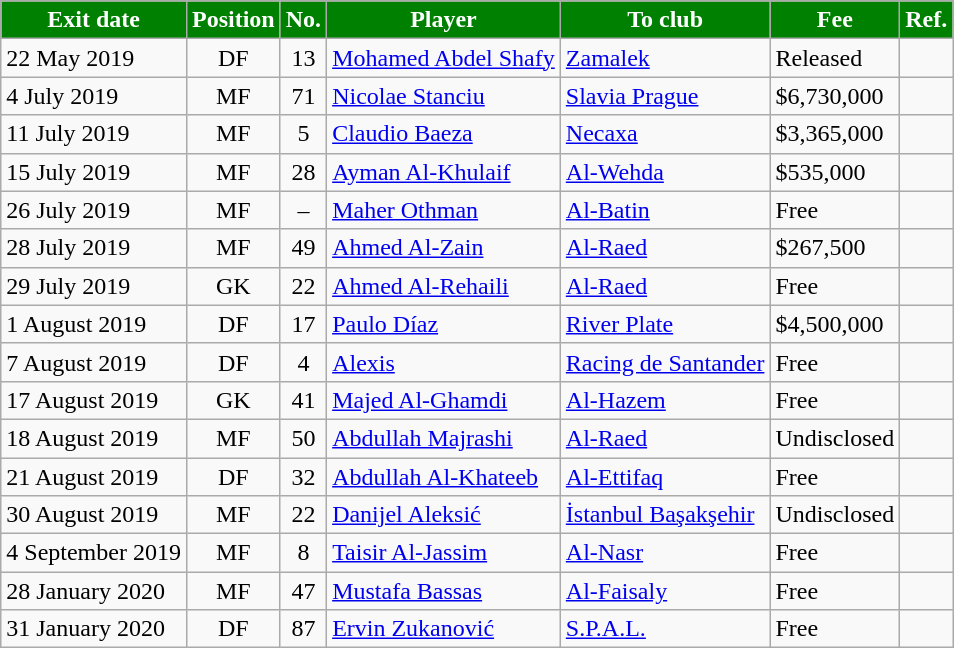<table class="wikitable sortable">
<tr>
<th style="background:green; color:white;"><strong>Exit date</strong></th>
<th style="background:green; color:white;"><strong>Position</strong></th>
<th style="background:green; color:white;"><strong>No.</strong></th>
<th style="background:green; color:white;"><strong>Player</strong></th>
<th style="background:green; color:white;"><strong>To club</strong></th>
<th style="background:green; color:white;"><strong>Fee</strong></th>
<th style="background:green; color:white;"><strong>Ref.</strong></th>
</tr>
<tr>
<td>22 May 2019</td>
<td style="text-align:center;">DF</td>
<td style="text-align:center;">13</td>
<td style="text-align:left;"> <a href='#'>Mohamed Abdel Shafy</a></td>
<td style="text-align:left;"> <a href='#'>Zamalek</a></td>
<td>Released</td>
<td></td>
</tr>
<tr>
<td>4 July 2019</td>
<td style="text-align:center;">MF</td>
<td style="text-align:center;">71</td>
<td style="text-align:left;"> <a href='#'>Nicolae Stanciu</a></td>
<td style="text-align:left;"> <a href='#'>Slavia Prague</a></td>
<td>$6,730,000</td>
<td></td>
</tr>
<tr>
<td>11 July 2019</td>
<td style="text-align:center;">MF</td>
<td style="text-align:center;">5</td>
<td style="text-align:left;"> <a href='#'>Claudio Baeza</a></td>
<td style="text-align:left;"> <a href='#'>Necaxa</a></td>
<td>$3,365,000</td>
<td></td>
</tr>
<tr>
<td>15 July 2019</td>
<td style="text-align:center;">MF</td>
<td style="text-align:center;">28</td>
<td style="text-align:left;"> <a href='#'>Ayman Al-Khulaif</a></td>
<td style="text-align:left;"> <a href='#'>Al-Wehda</a></td>
<td>$535,000</td>
<td></td>
</tr>
<tr>
<td>26 July 2019</td>
<td style="text-align:center;">MF</td>
<td style="text-align:center;">–</td>
<td style="text-align:left;"> <a href='#'>Maher Othman</a></td>
<td style="text-align:left;"> <a href='#'>Al-Batin</a></td>
<td>Free</td>
<td></td>
</tr>
<tr>
<td>28 July 2019</td>
<td style="text-align:center;">MF</td>
<td style="text-align:center;">49</td>
<td style="text-align:left;"> <a href='#'>Ahmed Al-Zain</a></td>
<td style="text-align:left;"> <a href='#'>Al-Raed</a></td>
<td>$267,500</td>
<td></td>
</tr>
<tr>
<td>29 July 2019</td>
<td style="text-align:center;">GK</td>
<td style="text-align:center;">22</td>
<td style="text-align:left;"> <a href='#'>Ahmed Al-Rehaili</a></td>
<td style="text-align:left;"> <a href='#'>Al-Raed</a></td>
<td>Free</td>
<td></td>
</tr>
<tr>
<td>1 August 2019</td>
<td style="text-align:center;">DF</td>
<td style="text-align:center;">17</td>
<td style="text-align:left;"> <a href='#'>Paulo Díaz</a></td>
<td style="text-align:left;"> <a href='#'>River Plate</a></td>
<td>$4,500,000</td>
<td></td>
</tr>
<tr>
<td>7 August 2019</td>
<td style="text-align:center;">DF</td>
<td style="text-align:center;">4</td>
<td style="text-align:left;"> <a href='#'>Alexis</a></td>
<td style="text-align:left;"> <a href='#'>Racing de Santander</a></td>
<td>Free</td>
<td></td>
</tr>
<tr>
<td>17 August 2019</td>
<td style="text-align:center;">GK</td>
<td style="text-align:center;">41</td>
<td style="text-align:left;"> <a href='#'>Majed Al-Ghamdi</a></td>
<td style="text-align:left;"> <a href='#'>Al-Hazem</a></td>
<td>Free</td>
<td></td>
</tr>
<tr>
<td>18 August 2019</td>
<td style="text-align:center;">MF</td>
<td style="text-align:center;">50</td>
<td style="text-align:left;"> <a href='#'>Abdullah Majrashi</a></td>
<td style="text-align:left;"> <a href='#'>Al-Raed</a></td>
<td>Undisclosed</td>
<td></td>
</tr>
<tr>
<td>21 August 2019</td>
<td style="text-align:center;">DF</td>
<td style="text-align:center;">32</td>
<td style="text-align:left;"> <a href='#'>Abdullah Al-Khateeb</a></td>
<td style="text-align:left;"> <a href='#'>Al-Ettifaq</a></td>
<td>Free</td>
<td></td>
</tr>
<tr>
<td>30 August 2019</td>
<td style="text-align:center;">MF</td>
<td style="text-align:center;">22</td>
<td style="text-align:left;"> <a href='#'>Danijel Aleksić</a></td>
<td style="text-align:left;"> <a href='#'>İstanbul Başakşehir</a></td>
<td>Undisclosed</td>
<td></td>
</tr>
<tr>
<td>4 September 2019</td>
<td style="text-align:center;">MF</td>
<td style="text-align:center;">8</td>
<td style="text-align:left;"> <a href='#'>Taisir Al-Jassim</a></td>
<td style="text-align:left;"> <a href='#'>Al-Nasr</a></td>
<td>Free</td>
<td></td>
</tr>
<tr>
<td>28 January 2020</td>
<td style="text-align:center;">MF</td>
<td style="text-align:center;">47</td>
<td style="text-align:left;"> <a href='#'>Mustafa Bassas</a></td>
<td style="text-align:left;"> <a href='#'>Al-Faisaly</a></td>
<td>Free</td>
<td></td>
</tr>
<tr>
<td>31 January 2020</td>
<td style="text-align:center;">DF</td>
<td style="text-align:center;">87</td>
<td style="text-align:left;"> <a href='#'>Ervin Zukanović</a></td>
<td style="text-align:left;"> <a href='#'>S.P.A.L.</a></td>
<td>Free</td>
<td></td>
</tr>
</table>
